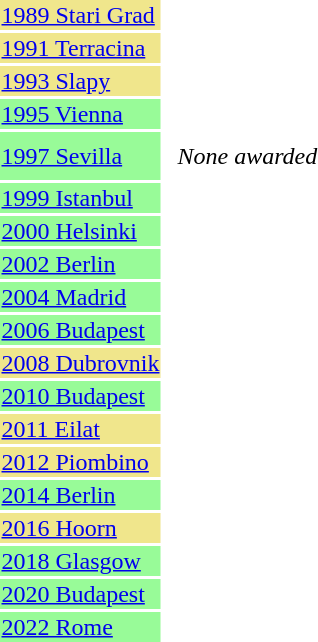<table>
<tr>
<td bgcolor=khaki><a href='#'>1989 Stari Grad</a></td>
<td></td>
<td></td>
<td></td>
</tr>
<tr>
<td bgcolor=khaki><a href='#'>1991 Terracina</a></td>
<td></td>
<td></td>
<td></td>
</tr>
<tr>
<td bgcolor=khaki><a href='#'>1993 Slapy</a></td>
<td></td>
<td></td>
<td></td>
</tr>
<tr>
<td bgcolor=palegreen><a href='#'>1995 Vienna</a></td>
<td></td>
<td></td>
<td></td>
</tr>
<tr>
<td bgcolor=palegreen><a href='#'>1997 Sevilla</a></td>
<td></td>
<td><br></td>
<td style="height:30px;" font-size:95%" style=color:#8c93b0><em>None awarded</em></td>
</tr>
<tr>
<td bgcolor=palegreen><a href='#'>1999 Istanbul</a></td>
<td></td>
<td></td>
<td></td>
</tr>
<tr>
<td bgcolor=palegreen><a href='#'>2000 Helsinki</a></td>
<td></td>
<td></td>
<td></td>
</tr>
<tr>
<td bgcolor=palegreen><a href='#'>2002 Berlin</a></td>
<td></td>
<td></td>
<td></td>
</tr>
<tr>
<td bgcolor=palegreen><a href='#'>2004 Madrid</a></td>
<td></td>
<td></td>
<td></td>
</tr>
<tr>
<td bgcolor=palegreen><a href='#'>2006 Budapest</a></td>
<td></td>
<td></td>
<td></td>
</tr>
<tr>
<td bgcolor=khaki><a href='#'>2008 Dubrovnik</a></td>
<td></td>
<td></td>
<td></td>
</tr>
<tr>
<td bgcolor=palegreen><a href='#'>2010 Budapest</a></td>
<td></td>
<td></td>
<td></td>
</tr>
<tr>
<td bgcolor=khaki><a href='#'>2011 Eilat</a></td>
<td></td>
<td></td>
<td></td>
</tr>
<tr>
<td bgcolor=khaki><a href='#'>2012 Piombino</a></td>
<td></td>
<td></td>
<td></td>
</tr>
<tr>
<td bgcolor=palegreen><a href='#'>2014 Berlin</a></td>
<td></td>
<td></td>
<td></td>
</tr>
<tr>
<td bgcolor=khaki><a href='#'>2016 Hoorn</a></td>
<td></td>
<td></td>
<td></td>
</tr>
<tr>
<td bgcolor=palegreen><a href='#'>2018 Glasgow</a></td>
<td></td>
<td></td>
<td></td>
</tr>
<tr>
<td bgcolor=palegreen><a href='#'>2020 Budapest</a></td>
<td></td>
<td></td>
<td></td>
</tr>
<tr>
<td bgcolor=palegreen><a href='#'>2022 Rome</a></td>
<td></td>
<td></td>
<td></td>
</tr>
</table>
